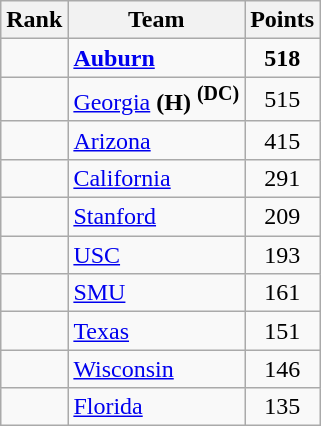<table class="wikitable sortable" style="text-align:center">
<tr>
<th>Rank</th>
<th>Team</th>
<th>Points</th>
</tr>
<tr>
<td></td>
<td align=left><strong><a href='#'>Auburn</a></strong></td>
<td><strong>518</strong></td>
</tr>
<tr>
<td></td>
<td align=left><a href='#'>Georgia</a> <strong>(H)</strong> <strong><sup>(DC)</sup></strong></td>
<td>515</td>
</tr>
<tr>
<td></td>
<td align=left><a href='#'>Arizona</a></td>
<td>415</td>
</tr>
<tr>
<td></td>
<td align=left><a href='#'>California</a></td>
<td>291</td>
</tr>
<tr>
<td></td>
<td align=left><a href='#'>Stanford</a></td>
<td>209</td>
</tr>
<tr>
<td></td>
<td align=left><a href='#'>USC</a></td>
<td>193</td>
</tr>
<tr>
<td></td>
<td align=left><a href='#'>SMU</a></td>
<td>161</td>
</tr>
<tr>
<td></td>
<td align=left><a href='#'>Texas</a></td>
<td>151</td>
</tr>
<tr>
<td></td>
<td align=left><a href='#'>Wisconsin</a></td>
<td>146</td>
</tr>
<tr>
<td></td>
<td align=left><a href='#'>Florida</a></td>
<td>135</td>
</tr>
</table>
